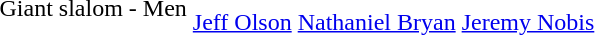<table>
<tr>
<td>Giant slalom - Men</td>
<td><br><a href='#'>Jeff Olson</a></td>
<td><br><a href='#'>Nathaniel Bryan</a></td>
<td><br><a href='#'>Jeremy Nobis</a></td>
</tr>
</table>
